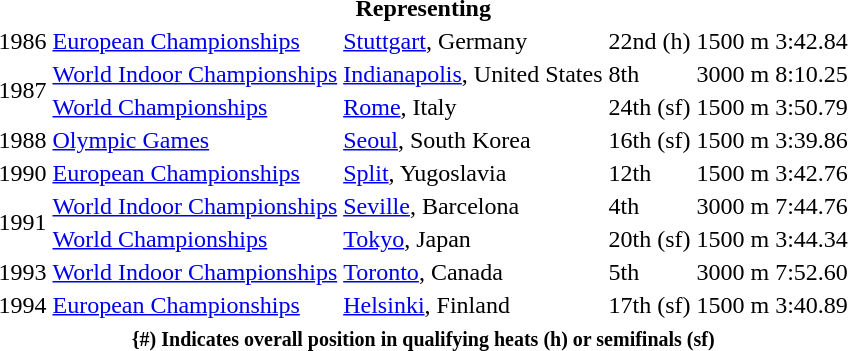<table>
<tr>
<th colspan=6>Representing </th>
</tr>
<tr>
<td>1986</td>
<td><a href='#'>European Championships</a></td>
<td><a href='#'>Stuttgart</a>, Germany</td>
<td>22nd (h)</td>
<td>1500 m</td>
<td>3:42.84</td>
</tr>
<tr>
<td rowspan=2>1987</td>
<td><a href='#'>World Indoor Championships</a></td>
<td><a href='#'>Indianapolis</a>, United States</td>
<td>8th</td>
<td>3000 m</td>
<td>8:10.25</td>
</tr>
<tr>
<td><a href='#'>World Championships</a></td>
<td><a href='#'>Rome</a>, Italy</td>
<td>24th (sf)</td>
<td>1500 m</td>
<td>3:50.79</td>
</tr>
<tr>
<td>1988</td>
<td><a href='#'>Olympic Games</a></td>
<td><a href='#'>Seoul</a>, South Korea</td>
<td>16th (sf)</td>
<td>1500 m</td>
<td>3:39.86</td>
</tr>
<tr>
<td>1990</td>
<td><a href='#'>European Championships</a></td>
<td><a href='#'>Split</a>, Yugoslavia</td>
<td>12th</td>
<td>1500 m</td>
<td>3:42.76</td>
</tr>
<tr>
<td rowspan=2>1991</td>
<td><a href='#'>World Indoor Championships</a></td>
<td><a href='#'>Seville</a>, Barcelona</td>
<td>4th</td>
<td>3000 m</td>
<td>7:44.76</td>
</tr>
<tr>
<td><a href='#'>World Championships</a></td>
<td><a href='#'>Tokyo</a>, Japan</td>
<td>20th (sf)</td>
<td>1500 m</td>
<td>3:44.34</td>
</tr>
<tr>
<td>1993</td>
<td><a href='#'>World Indoor Championships</a></td>
<td><a href='#'>Toronto</a>, Canada</td>
<td>5th</td>
<td>3000 m</td>
<td>7:52.60</td>
</tr>
<tr>
<td>1994</td>
<td><a href='#'>European Championships</a></td>
<td><a href='#'>Helsinki</a>, Finland</td>
<td>17th (sf)</td>
<td>1500 m</td>
<td>3:40.89</td>
</tr>
<tr>
<th colspan=6><small> {#) Indicates overall position in qualifying heats (h) or semifinals (sf)</small></th>
</tr>
</table>
